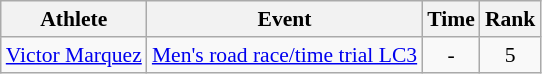<table class=wikitable style="font-size:90%">
<tr>
<th>Athlete</th>
<th>Event</th>
<th>Time</th>
<th>Rank</th>
</tr>
<tr>
<td><a href='#'>Victor Marquez</a></td>
<td><a href='#'>Men's road race/time trial LC3</a></td>
<td style="text-align:center;">-</td>
<td style="text-align:center;">5</td>
</tr>
</table>
